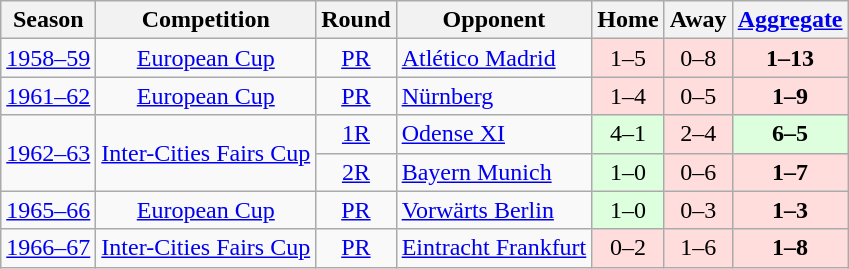<table class="wikitable" style="font-size:100%; text-align: center;">
<tr>
<th>Season</th>
<th>Competition</th>
<th>Round</th>
<th>Opponent</th>
<th>Home</th>
<th>Away</th>
<th><a href='#'>Aggregate</a></th>
</tr>
<tr>
<td><a href='#'>1958–59</a></td>
<td><a href='#'>European Cup</a></td>
<td><a href='#'>PR</a></td>
<td align="left"> <a href='#'>Atlético Madrid</a></td>
<td bgcolor="#ffdddd" style="text-align:center;">1–5</td>
<td bgcolor="#ffdddd" style="text-align:center;">0–8</td>
<td bgcolor="#ffdddd" style="text-align:center;"><strong>1–13</strong></td>
</tr>
<tr>
<td><a href='#'>1961–62</a></td>
<td><a href='#'>European Cup</a></td>
<td><a href='#'>PR</a></td>
<td align="left"> <a href='#'>Nürnberg</a></td>
<td bgcolor="#ffdddd" style="text-align:center;">1–4</td>
<td bgcolor="#ffdddd" style="text-align:center;">0–5</td>
<td bgcolor="#ffdddd" style="text-align:center;"><strong>1–9</strong></td>
</tr>
<tr>
<td rowspan=2><a href='#'>1962–63</a></td>
<td rowspan=2><a href='#'>Inter-Cities Fairs Cup</a></td>
<td><a href='#'>1R</a></td>
<td align="left"> <a href='#'>Odense XI</a></td>
<td bgcolor="#ddffdd" style="text-align:center;">4–1</td>
<td bgcolor="#ffdddd" style="text-align:center;">2–4</td>
<td bgcolor="#ddffdd" style="text-align:center;"><strong>6–5</strong></td>
</tr>
<tr>
<td><a href='#'>2R</a></td>
<td align="left"> <a href='#'>Bayern Munich</a></td>
<td bgcolor="#ddffdd" style="text-align:center;">1–0</td>
<td bgcolor="#ffdddd" style="text-align:center;">0–6</td>
<td bgcolor="#ffdddd" style="text-align:center;"><strong>1–7</strong></td>
</tr>
<tr>
<td><a href='#'>1965–66</a></td>
<td><a href='#'>European Cup</a></td>
<td><a href='#'>PR</a></td>
<td align="left"> <a href='#'>Vorwärts Berlin</a></td>
<td bgcolor="#ddffdd" style="text-align:center;">1–0</td>
<td bgcolor="#ffdddd" style="text-align:center;">0–3</td>
<td bgcolor="#ffdddd" style="text-align:center;"><strong>1–3</strong></td>
</tr>
<tr>
<td><a href='#'>1966–67</a></td>
<td><a href='#'>Inter-Cities Fairs Cup</a></td>
<td><a href='#'>PR</a></td>
<td align="left"> <a href='#'>Eintracht Frankfurt</a></td>
<td bgcolor="#ffdddd" style="text-align:center;">0–2</td>
<td bgcolor="#ffdddd" style="text-align:center;">1–6</td>
<td bgcolor="#ffdddd" style="text-align:center;"><strong>1–8</strong></td>
</tr>
</table>
